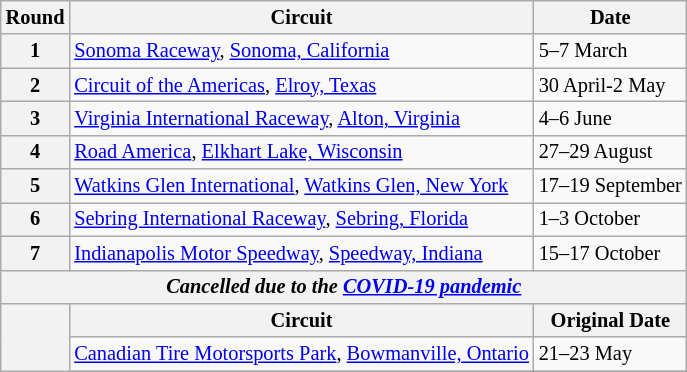<table class="wikitable" style="font-size:85%;">
<tr>
<th>Round</th>
<th>Circuit</th>
<th>Date</th>
</tr>
<tr>
<th>1</th>
<td> <a href='#'>Sonoma Raceway</a>, <a href='#'>Sonoma, California</a></td>
<td>5–7 March</td>
</tr>
<tr>
<th>2</th>
<td> <a href='#'>Circuit of the Americas</a>, <a href='#'>Elroy, Texas</a></td>
<td>30 April-2 May</td>
</tr>
<tr>
<th>3</th>
<td> <a href='#'>Virginia International Raceway</a>, <a href='#'>Alton, Virginia</a></td>
<td>4–6 June</td>
</tr>
<tr>
<th>4</th>
<td> <a href='#'>Road America</a>, <a href='#'>Elkhart Lake, Wisconsin</a></td>
<td>27–29 August</td>
</tr>
<tr>
<th>5</th>
<td> <a href='#'>Watkins Glen International</a>, <a href='#'>Watkins Glen, New York</a></td>
<td>17–19 September</td>
</tr>
<tr>
<th>6</th>
<td> <a href='#'>Sebring International Raceway</a>, <a href='#'>Sebring, Florida</a></td>
<td>1–3 October</td>
</tr>
<tr>
<th>7</th>
<td> <a href='#'>Indianapolis Motor Speedway</a>, <a href='#'>Speedway, Indiana</a></td>
<td>15–17 October</td>
</tr>
<tr>
<th colspan=7><em>Cancelled due to the <a href='#'>COVID-19 pandemic</a></em></th>
</tr>
<tr>
<th rowspan=8></th>
<th>Circuit</th>
<th>Original Date</th>
</tr>
<tr>
<td> <a href='#'>Canadian Tire Motorsports Park</a>, <a href='#'>Bowmanville, Ontario</a></td>
<td>21–23 May</td>
</tr>
<tr>
</tr>
</table>
